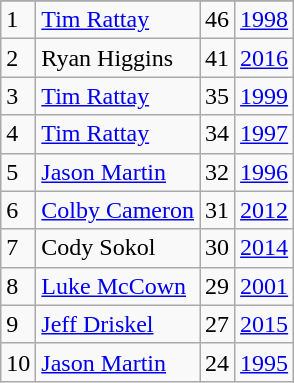<table class="wikitable">
<tr>
</tr>
<tr>
<td>1</td>
<td><a href='#'>Tim Rattay</a></td>
<td>46</td>
<td><a href='#'>1998</a></td>
</tr>
<tr>
<td>2</td>
<td>Ryan Higgins</td>
<td>41</td>
<td><a href='#'>2016</a></td>
</tr>
<tr>
<td>3</td>
<td><a href='#'>Tim Rattay</a></td>
<td>35</td>
<td><a href='#'>1999</a></td>
</tr>
<tr>
<td>4</td>
<td><a href='#'>Tim Rattay</a></td>
<td>34</td>
<td><a href='#'>1997</a></td>
</tr>
<tr>
<td>5</td>
<td><a href='#'>Jason Martin</a></td>
<td>32</td>
<td><a href='#'>1996</a></td>
</tr>
<tr>
<td>6</td>
<td><a href='#'>Colby Cameron</a></td>
<td>31</td>
<td><a href='#'>2012</a></td>
</tr>
<tr>
<td>7</td>
<td>Cody Sokol</td>
<td>30</td>
<td><a href='#'>2014</a></td>
</tr>
<tr>
<td>8</td>
<td><a href='#'>Luke McCown</a></td>
<td>29</td>
<td><a href='#'>2001</a></td>
</tr>
<tr>
<td>9</td>
<td><a href='#'>Jeff Driskel</a></td>
<td>27</td>
<td><a href='#'>2015</a></td>
</tr>
<tr>
<td>10</td>
<td><a href='#'>Jason Martin</a></td>
<td>24</td>
<td><a href='#'>1995</a></td>
</tr>
</table>
